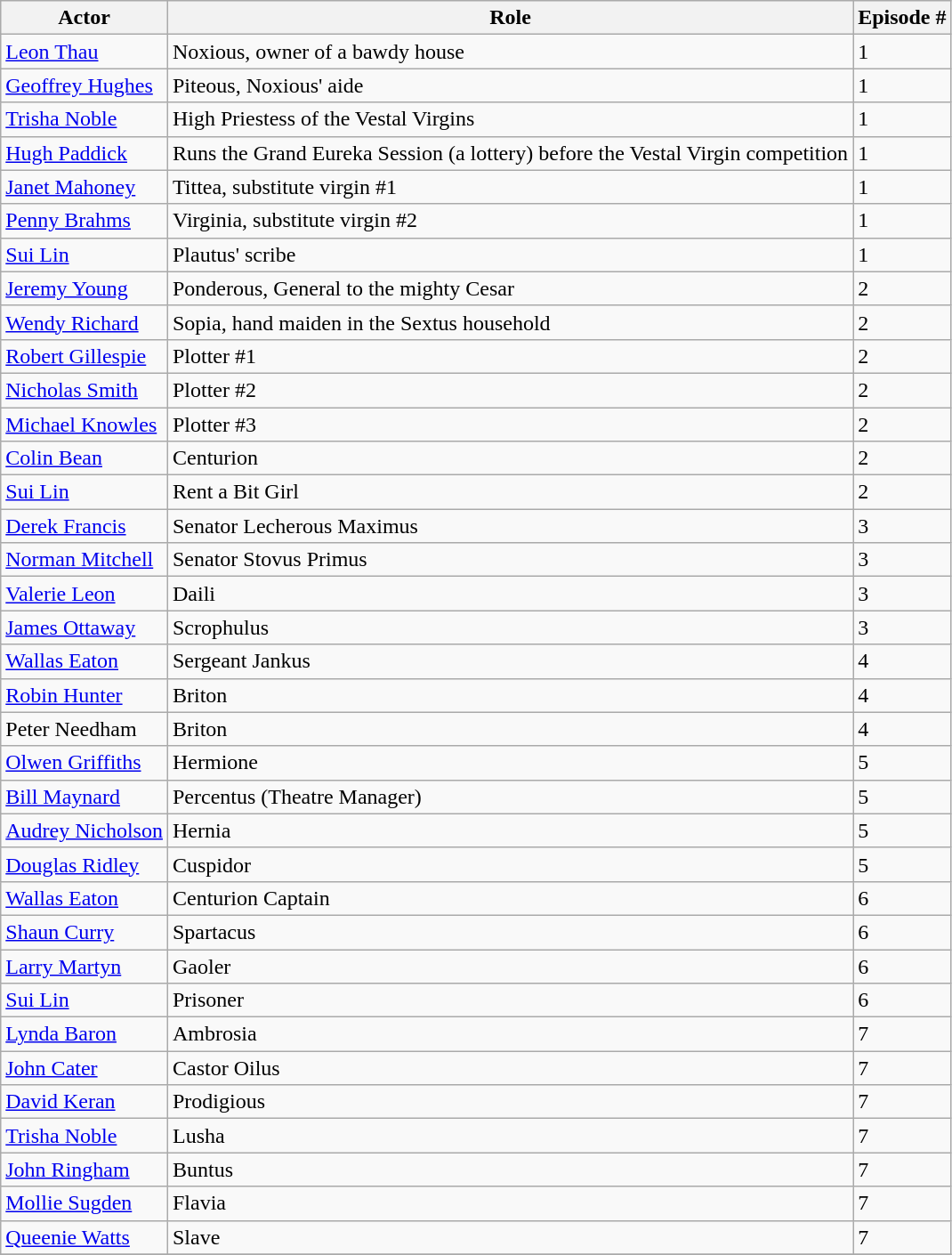<table class="wikitable">
<tr>
<th>Actor</th>
<th>Role</th>
<th>Episode #</th>
</tr>
<tr>
<td><a href='#'>Leon Thau</a></td>
<td>Noxious, owner of a bawdy house</td>
<td>1</td>
</tr>
<tr>
<td><a href='#'>Geoffrey Hughes</a></td>
<td>Piteous, Noxious' aide</td>
<td>1</td>
</tr>
<tr>
<td><a href='#'>Trisha Noble</a></td>
<td>High Priestess of the Vestal Virgins</td>
<td>1</td>
</tr>
<tr>
<td><a href='#'>Hugh Paddick</a></td>
<td>Runs the Grand Eureka Session (a lottery) before the Vestal Virgin competition</td>
<td>1</td>
</tr>
<tr>
<td><a href='#'>Janet Mahoney</a></td>
<td>Tittea, substitute virgin #1</td>
<td>1</td>
</tr>
<tr>
<td><a href='#'>Penny Brahms</a></td>
<td>Virginia, substitute virgin #2</td>
<td>1</td>
</tr>
<tr>
<td><a href='#'>Sui Lin</a></td>
<td>Plautus' scribe</td>
<td>1</td>
</tr>
<tr>
<td><a href='#'>Jeremy Young</a></td>
<td>Ponderous, General to the mighty Cesar</td>
<td>2</td>
</tr>
<tr>
<td><a href='#'>Wendy Richard</a></td>
<td>Sopia, hand maiden in the Sextus household</td>
<td>2</td>
</tr>
<tr>
<td><a href='#'>Robert Gillespie</a></td>
<td>Plotter #1</td>
<td>2</td>
</tr>
<tr>
<td><a href='#'>Nicholas Smith</a></td>
<td>Plotter #2</td>
<td>2</td>
</tr>
<tr>
<td><a href='#'>Michael Knowles</a></td>
<td>Plotter #3</td>
<td>2</td>
</tr>
<tr>
<td><a href='#'>Colin Bean</a></td>
<td>Centurion</td>
<td>2</td>
</tr>
<tr>
<td><a href='#'>Sui Lin</a></td>
<td>Rent a Bit Girl</td>
<td>2</td>
</tr>
<tr>
<td><a href='#'>Derek Francis</a></td>
<td>Senator Lecherous Maximus</td>
<td>3</td>
</tr>
<tr>
<td><a href='#'>Norman Mitchell</a></td>
<td>Senator Stovus Primus</td>
<td>3</td>
</tr>
<tr>
<td><a href='#'>Valerie Leon</a></td>
<td>Daili</td>
<td>3</td>
</tr>
<tr>
<td><a href='#'>James Ottaway</a></td>
<td>Scrophulus</td>
<td>3</td>
</tr>
<tr>
<td><a href='#'>Wallas Eaton</a></td>
<td>Sergeant Jankus</td>
<td>4</td>
</tr>
<tr>
<td><a href='#'>Robin Hunter</a></td>
<td>Briton</td>
<td>4</td>
</tr>
<tr>
<td>Peter Needham</td>
<td>Briton</td>
<td>4</td>
</tr>
<tr>
<td><a href='#'>Olwen Griffiths</a></td>
<td>Hermione</td>
<td>5</td>
</tr>
<tr>
<td><a href='#'>Bill Maynard</a></td>
<td>Percentus (Theatre Manager)</td>
<td>5</td>
</tr>
<tr>
<td><a href='#'>Audrey Nicholson</a></td>
<td>Hernia</td>
<td>5</td>
</tr>
<tr>
<td><a href='#'>Douglas Ridley</a></td>
<td>Cuspidor</td>
<td>5</td>
</tr>
<tr>
<td><a href='#'>Wallas Eaton</a></td>
<td>Centurion Captain</td>
<td>6</td>
</tr>
<tr>
<td><a href='#'>Shaun Curry</a></td>
<td>Spartacus</td>
<td>6</td>
</tr>
<tr>
<td><a href='#'>Larry Martyn</a></td>
<td>Gaoler</td>
<td>6</td>
</tr>
<tr>
<td><a href='#'>Sui Lin</a></td>
<td>Prisoner</td>
<td>6</td>
</tr>
<tr>
<td><a href='#'>Lynda Baron</a></td>
<td>Ambrosia</td>
<td>7</td>
</tr>
<tr>
<td><a href='#'>John Cater</a></td>
<td>Castor Oilus</td>
<td>7</td>
</tr>
<tr>
<td><a href='#'>David Keran</a></td>
<td>Prodigious</td>
<td>7</td>
</tr>
<tr>
<td><a href='#'>Trisha Noble</a></td>
<td>Lusha</td>
<td>7</td>
</tr>
<tr>
<td><a href='#'>John Ringham</a></td>
<td>Buntus</td>
<td>7</td>
</tr>
<tr>
<td><a href='#'>Mollie Sugden</a></td>
<td>Flavia</td>
<td>7</td>
</tr>
<tr>
<td><a href='#'>Queenie Watts</a></td>
<td>Slave</td>
<td>7</td>
</tr>
<tr>
</tr>
</table>
